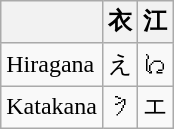<table class="wikitable">
<tr>
<th></th>
<th>衣</th>
<th>江</th>
</tr>
<tr>
<td>Hiragana</td>
<td>え</td>
<td>𛀁</td>
</tr>
<tr>
<td>Katakana</td>
<td>𛀀</td>
<td>エ</td>
</tr>
</table>
